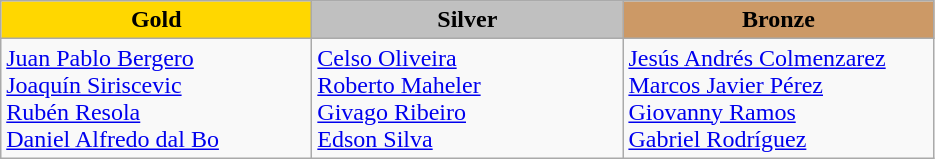<table class="wikitable" style="text-align:left">
<tr align="center">
<td width=200 bgcolor=gold><strong>Gold</strong></td>
<td width=200 bgcolor=silver><strong>Silver</strong></td>
<td width=200 bgcolor=CC9966><strong>Bronze</strong></td>
</tr>
<tr>
<td><a href='#'>Juan Pablo Bergero</a><br><a href='#'>Joaquín Siriscevic</a><br><a href='#'>Rubén Resola</a><br><a href='#'>Daniel Alfredo dal Bo</a><br><em></em></td>
<td><a href='#'>Celso Oliveira</a><br><a href='#'>Roberto Maheler</a><br><a href='#'>Givago Ribeiro</a><br><a href='#'>Edson Silva</a><br><em></em></td>
<td><a href='#'>Jesús Andrés Colmenzarez</a><br><a href='#'>Marcos Javier Pérez</a><br><a href='#'>Giovanny Ramos</a><br><a href='#'>Gabriel Rodríguez</a><br><em></em></td>
</tr>
</table>
